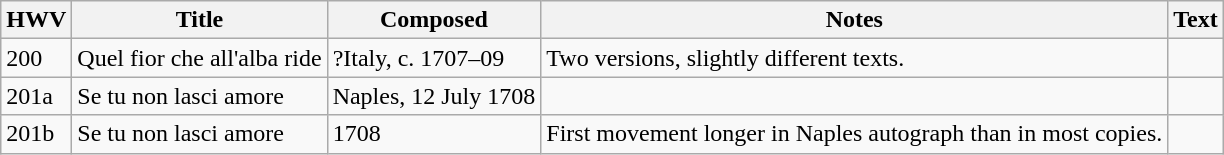<table class="wikitable sortable">
<tr>
<th>HWV</th>
<th>Title</th>
<th>Composed</th>
<th class="unsortable">Notes</th>
<th class="unsortable">Text</th>
</tr>
<tr>
<td>200</td>
<td>Quel fior che all'alba ride</td>
<td>?Italy, c. 1707–09</td>
<td>Two versions, slightly different texts.</td>
<td></td>
</tr>
<tr>
<td>201a</td>
<td>Se tu non lasci amore</td>
<td>Naples, 12 July 1708</td>
<td></td>
<td></td>
</tr>
<tr>
<td>201b</td>
<td>Se tu non lasci amore</td>
<td>1708</td>
<td>First movement longer in Naples autograph than in most copies.</td>
<td></td>
</tr>
</table>
